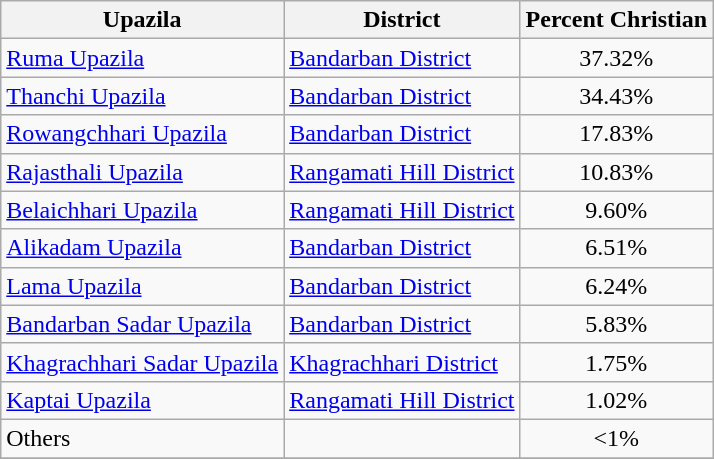<table class="wikitable sortable static-row-numbers static-row-header-text defaultleft col2right hover-highlight">
<tr>
<th>Upazila</th>
<th>District</th>
<th>Percent Christian</th>
</tr>
<tr>
<td><a href='#'>Ruma Upazila</a></td>
<td><a href='#'>Bandarban District</a></td>
<td align=center>37.32%</td>
</tr>
<tr>
<td><a href='#'>Thanchi Upazila</a></td>
<td><a href='#'>Bandarban District</a></td>
<td align=center>34.43%</td>
</tr>
<tr>
<td><a href='#'>Rowangchhari Upazila</a></td>
<td><a href='#'>Bandarban District</a></td>
<td align=center>17.83%</td>
</tr>
<tr>
<td><a href='#'>Rajasthali Upazila</a></td>
<td><a href='#'>Rangamati Hill District</a></td>
<td align=center>10.83%</td>
</tr>
<tr>
<td><a href='#'>Belaichhari Upazila</a></td>
<td><a href='#'>Rangamati Hill District</a></td>
<td align=center>9.60%</td>
</tr>
<tr>
<td><a href='#'>Alikadam Upazila</a></td>
<td><a href='#'>Bandarban District</a></td>
<td align=center>6.51%</td>
</tr>
<tr>
<td><a href='#'>Lama Upazila</a></td>
<td><a href='#'>Bandarban District</a></td>
<td align=center>6.24%</td>
</tr>
<tr>
<td><a href='#'>Bandarban Sadar Upazila</a></td>
<td><a href='#'>Bandarban District</a></td>
<td align=center>5.83%</td>
</tr>
<tr>
<td><a href='#'>Khagrachhari Sadar Upazila</a></td>
<td><a href='#'>Khagrachhari District</a></td>
<td align=center>1.75%</td>
</tr>
<tr>
<td><a href='#'>Kaptai Upazila</a></td>
<td><a href='#'>Rangamati Hill District</a></td>
<td align=center>1.02%</td>
</tr>
<tr>
<td>Others</td>
<td></td>
<td align=center><1%</td>
</tr>
<tr>
</tr>
</table>
